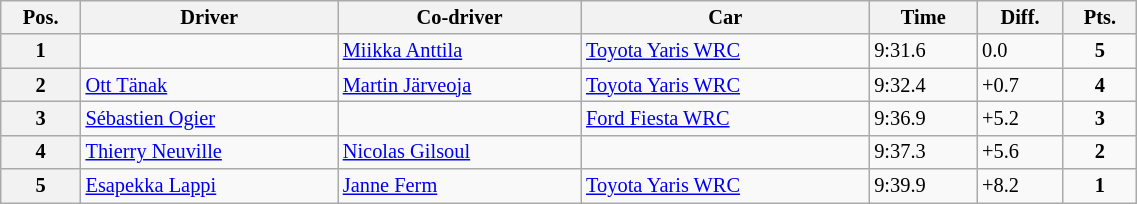<table class="wikitable" width=60% style="font-size: 85%;">
<tr>
<th>Pos.</th>
<th>Driver</th>
<th>Co-driver</th>
<th>Car</th>
<th>Time</th>
<th>Diff.</th>
<th>Pts.</th>
</tr>
<tr>
<th>1</th>
<td></td>
<td> <a href='#'>Miikka Anttila</a></td>
<td><a href='#'>Toyota Yaris WRC</a></td>
<td>9:31.6</td>
<td>0.0</td>
<td align="center"><strong>5</strong></td>
</tr>
<tr>
<th>2</th>
<td> <a href='#'>Ott Tänak</a></td>
<td> <a href='#'>Martin Järveoja</a></td>
<td><a href='#'>Toyota Yaris WRC</a></td>
<td>9:32.4</td>
<td>+0.7</td>
<td align="center"><strong>4</strong></td>
</tr>
<tr>
<th>3</th>
<td> <a href='#'>Sébastien Ogier</a></td>
<td></td>
<td><a href='#'>Ford Fiesta WRC</a></td>
<td>9:36.9</td>
<td>+5.2</td>
<td align="center"><strong>3</strong></td>
</tr>
<tr>
<th>4</th>
<td> <a href='#'>Thierry Neuville</a></td>
<td> <a href='#'>Nicolas Gilsoul</a></td>
<td></td>
<td>9:37.3</td>
<td>+5.6</td>
<td align="center"><strong>2</strong></td>
</tr>
<tr>
<th>5</th>
<td> <a href='#'>Esapekka Lappi</a></td>
<td> <a href='#'>Janne Ferm</a></td>
<td><a href='#'>Toyota Yaris WRC</a></td>
<td>9:39.9</td>
<td>+8.2</td>
<td align="center"><strong>1</strong></td>
</tr>
</table>
